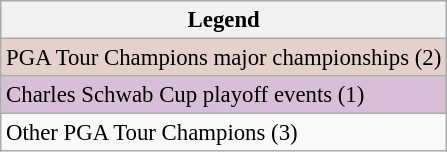<table class="wikitable" style="font-size:95%;">
<tr>
<th>Legend</th>
</tr>
<tr style="background:#e5d1cb;">
<td>PGA Tour Champions major championships (2)</td>
</tr>
<tr style="background:thistle">
<td>Charles Schwab Cup playoff events (1)</td>
</tr>
<tr>
<td>Other PGA Tour Champions (3)</td>
</tr>
</table>
